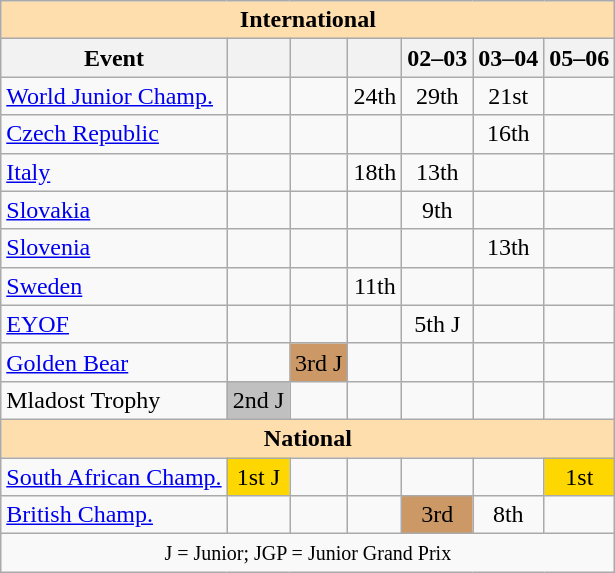<table class="wikitable" style="text-align:center">
<tr>
<th style="background-color: #ffdead; " colspan=7 align=center>International</th>
</tr>
<tr>
<th>Event</th>
<th> <br> </th>
<th> <br> </th>
<th> <br> </th>
<th>02–03 <br> </th>
<th>03–04 <br> </th>
<th>05–06 <br> </th>
</tr>
<tr>
<td align=left><a href='#'>World Junior Champ.</a></td>
<td></td>
<td></td>
<td>24th</td>
<td>29th</td>
<td>21st</td>
<td></td>
</tr>
<tr>
<td align=left> <a href='#'>Czech Republic</a></td>
<td></td>
<td></td>
<td></td>
<td></td>
<td>16th</td>
<td></td>
</tr>
<tr>
<td align=left> <a href='#'>Italy</a></td>
<td></td>
<td></td>
<td>18th</td>
<td>13th</td>
<td></td>
<td></td>
</tr>
<tr>
<td align=left> <a href='#'>Slovakia</a></td>
<td></td>
<td></td>
<td></td>
<td>9th</td>
<td></td>
<td></td>
</tr>
<tr>
<td align=left> <a href='#'>Slovenia</a></td>
<td></td>
<td></td>
<td></td>
<td></td>
<td>13th</td>
<td></td>
</tr>
<tr>
<td align=left> <a href='#'>Sweden</a></td>
<td></td>
<td></td>
<td>11th</td>
<td></td>
<td></td>
<td></td>
</tr>
<tr>
<td align=left><a href='#'>EYOF</a></td>
<td></td>
<td></td>
<td></td>
<td>5th J</td>
<td></td>
<td></td>
</tr>
<tr>
<td align=left><a href='#'>Golden Bear</a></td>
<td></td>
<td bgcolor=cc9966>3rd J</td>
<td></td>
<td></td>
<td></td>
<td></td>
</tr>
<tr>
<td align=left>Mladost Trophy</td>
<td bgcolor=silver>2nd J</td>
<td></td>
<td></td>
<td></td>
<td></td>
<td></td>
</tr>
<tr>
<th style="background-color: #ffdead; " colspan=7 align=center>National</th>
</tr>
<tr>
<td align=left><a href='#'>South African Champ.</a></td>
<td bgcolor=gold>1st J</td>
<td></td>
<td></td>
<td></td>
<td></td>
<td bgcolor=gold>1st</td>
</tr>
<tr>
<td align=left><a href='#'>British Champ.</a></td>
<td></td>
<td></td>
<td></td>
<td bgcolor=cc9966>3rd</td>
<td>8th</td>
<td></td>
</tr>
<tr>
<td colspan=7 align=center><small> J = Junior; JGP = Junior Grand Prix </small></td>
</tr>
</table>
